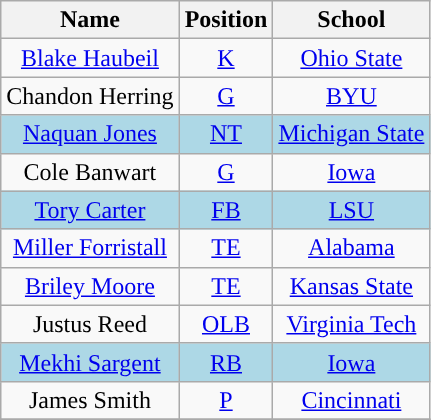<table class="wikitable">
<tr>
<th>Name</th>
<th>Position</th>
<th>School</th>
</tr>
<tr align="center">
<td><a href='#'>Blake Haubeil</a></td>
<td><a href='#'>K</a></td>
<td><a href='#'>Ohio State</a></td>
</tr>
<tr align="center">
<td>Chandon Herring</td>
<td><a href='#'>G</a></td>
<td><a href='#'>BYU</a></td>
</tr>
<tr align="center" | style="background:#ADD8E6">
<td><a href='#'>Naquan Jones</a></td>
<td><a href='#'>NT</a></td>
<td><a href='#'>Michigan State</a></td>
</tr>
<tr align="center">
<td>Cole Banwart</td>
<td><a href='#'>G</a></td>
<td><a href='#'>Iowa</a></td>
</tr>
<tr align="center" | style="background:#ADD8E6">
<td><a href='#'>Tory Carter</a></td>
<td><a href='#'>FB</a></td>
<td><a href='#'>LSU</a></td>
</tr>
<tr align="center">
<td><a href='#'>Miller Forristall</a></td>
<td><a href='#'>TE</a></td>
<td><a href='#'>Alabama</a></td>
</tr>
<tr align="center">
<td><a href='#'>Briley Moore</a></td>
<td><a href='#'>TE</a></td>
<td><a href='#'>Kansas State</a></td>
</tr>
<tr align="center">
<td>Justus Reed</td>
<td><a href='#'>OLB</a></td>
<td><a href='#'>Virginia Tech</a></td>
</tr>
<tr align="center" | style="background:#ADD8E6">
<td><a href='#'>Mekhi Sargent</a></td>
<td><a href='#'>RB</a></td>
<td><a href='#'>Iowa</a></td>
</tr>
<tr align="center">
<td>James Smith</td>
<td><a href='#'>P</a></td>
<td><a href='#'>Cincinnati</a></td>
</tr>
<tr>
</tr>
</table>
